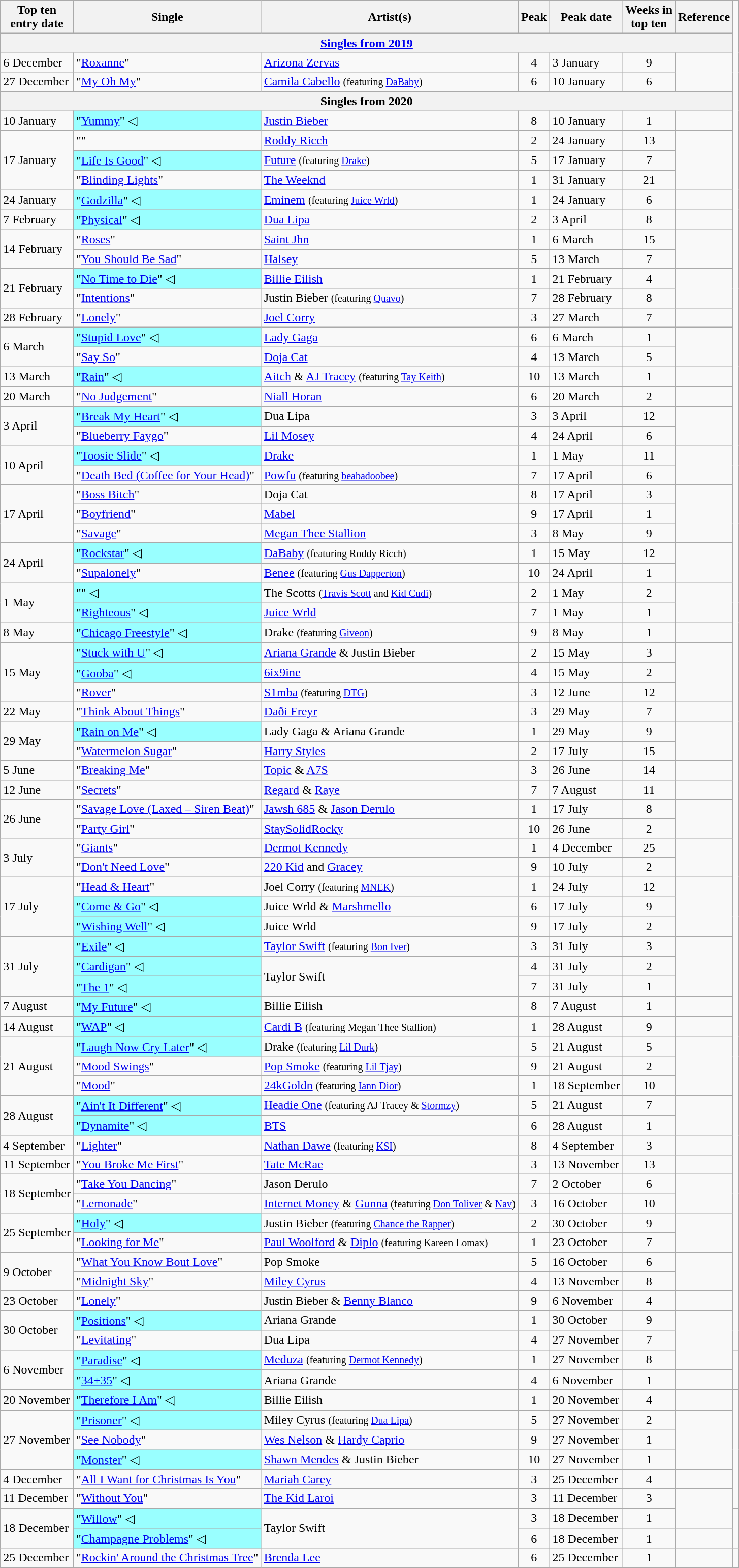<table class="plainrowheaders sortable wikitable">
<tr>
<th>Top ten<br>entry date</th>
<th>Single</th>
<th>Artist(s)</th>
<th>Peak</th>
<th>Peak date</th>
<th>Weeks in<br>top ten</th>
<th>Reference</th>
</tr>
<tr>
<th colspan=7><a href='#'>Singles from 2019</a></th>
</tr>
<tr>
<td>6 December</td>
<td>"<a href='#'>Roxanne</a>" </td>
<td><a href='#'>Arizona Zervas</a></td>
<td align=center>4</td>
<td>3 January</td>
<td align=center>9</td>
<td align="center" rowspan=2></td>
</tr>
<tr>
<td>27 December</td>
<td>"<a href='#'>My Oh My</a>" </td>
<td><a href='#'>Camila Cabello</a> <small>(featuring <a href='#'>DaBaby</a>)</small></td>
<td align=center>6</td>
<td>10 January</td>
<td align=center>6</td>
</tr>
<tr>
<th colspan=7>Singles from 2020</th>
</tr>
<tr>
<td>10 January</td>
<td style="background:#9ff;">"<a href='#'>Yummy</a>" ◁</td>
<td><a href='#'>Justin Bieber</a></td>
<td align=center>8</td>
<td>10 January</td>
<td align=center>1</td>
<td align="center"></td>
</tr>
<tr>
<td rowspan=3>17 January</td>
<td>""</td>
<td><a href='#'>Roddy Ricch</a></td>
<td align=center>2</td>
<td>24 January</td>
<td align=center>13</td>
<td align="center" rowspan=3></td>
</tr>
<tr>
<td style="background:#9ff;">"<a href='#'>Life Is Good</a>" ◁</td>
<td><a href='#'>Future</a> <small>(featuring <a href='#'>Drake</a>)</small></td>
<td align=center>5</td>
<td>17 January</td>
<td align=center>7</td>
</tr>
<tr>
<td>"<a href='#'>Blinding Lights</a>"</td>
<td><a href='#'>The Weeknd</a></td>
<td align=center>1</td>
<td>31 January</td>
<td align=center>21</td>
</tr>
<tr>
<td>24 January</td>
<td style="background:#9ff;">"<a href='#'>Godzilla</a>" ◁</td>
<td><a href='#'>Eminem</a> <small>(featuring <a href='#'>Juice Wrld</a>)</small></td>
<td align=center>1</td>
<td>24 January</td>
<td align=center>6</td>
<td align="center"></td>
</tr>
<tr>
<td>7 February</td>
<td style="background:#9ff;">"<a href='#'>Physical</a>" ◁</td>
<td><a href='#'>Dua Lipa</a></td>
<td align=center>2</td>
<td>3 April</td>
<td align=center>8</td>
<td align="center"></td>
</tr>
<tr>
<td rowspan=2>14 February</td>
<td>"<a href='#'>Roses</a>"</td>
<td><a href='#'>Saint Jhn</a></td>
<td align=center>1</td>
<td>6 March</td>
<td align=center>15</td>
<td align="center" rowspan=2></td>
</tr>
<tr>
<td>"<a href='#'>You Should Be Sad</a>"</td>
<td><a href='#'>Halsey</a></td>
<td align=center>5</td>
<td>13 March</td>
<td align=center>7</td>
</tr>
<tr>
<td rowspan=2>21 February</td>
<td style="background:#9ff;">"<a href='#'>No Time to Die</a>" ◁</td>
<td><a href='#'>Billie Eilish</a></td>
<td align=center>1</td>
<td>21 February</td>
<td align=center>4</td>
<td align="center" rowspan=2></td>
</tr>
<tr>
<td>"<a href='#'>Intentions</a>"</td>
<td>Justin Bieber <small>(featuring <a href='#'>Quavo</a>)</small></td>
<td align=center>7</td>
<td>28 February</td>
<td align=center>8</td>
</tr>
<tr>
<td>28 February</td>
<td>"<a href='#'>Lonely</a>"</td>
<td><a href='#'>Joel Corry</a></td>
<td align=center>3</td>
<td>27 March</td>
<td align=center>7</td>
<td align="center"></td>
</tr>
<tr>
<td rowspan=2>6 March</td>
<td style="background:#9ff;">"<a href='#'>Stupid Love</a>" ◁</td>
<td><a href='#'>Lady Gaga</a></td>
<td align=center>6</td>
<td>6 March</td>
<td align=center>1</td>
<td align="center" rowspan=2></td>
</tr>
<tr>
<td>"<a href='#'>Say So</a>"</td>
<td><a href='#'>Doja Cat</a></td>
<td align=center>4</td>
<td>13 March</td>
<td align=center>5</td>
</tr>
<tr>
<td>13 March</td>
<td style="background:#9ff;">"<a href='#'>Rain</a>" ◁</td>
<td><a href='#'>Aitch</a> & <a href='#'>AJ Tracey</a> <small>(featuring <a href='#'>Tay Keith</a>)</small></td>
<td align=center>10</td>
<td>13 March</td>
<td align=center>1</td>
<td align="center"></td>
</tr>
<tr>
<td>20 March</td>
<td>"<a href='#'>No Judgement</a>"</td>
<td><a href='#'>Niall Horan</a></td>
<td align=center>6</td>
<td>20 March</td>
<td align=center>2</td>
<td align="center"></td>
</tr>
<tr>
<td rowspan=2>3 April</td>
<td style="background:#9ff;">"<a href='#'>Break My Heart</a>" ◁</td>
<td>Dua Lipa</td>
<td align=center>3</td>
<td>3 April</td>
<td align=center>12</td>
<td align="center" rowspan=2></td>
</tr>
<tr>
<td>"<a href='#'>Blueberry Faygo</a>"</td>
<td><a href='#'>Lil Mosey</a></td>
<td align=center>4</td>
<td>24 April</td>
<td align=center>6</td>
</tr>
<tr>
<td rowspan=2>10 April</td>
<td style="background:#9ff;">"<a href='#'>Toosie Slide</a>" ◁</td>
<td><a href='#'>Drake</a></td>
<td align=center>1</td>
<td>1 May</td>
<td align=center>11</td>
<td align="center" rowspan=2></td>
</tr>
<tr>
<td>"<a href='#'>Death Bed (Coffee for Your Head)</a>"</td>
<td><a href='#'>Powfu</a> <small>(featuring <a href='#'>beabadoobee</a>)</small></td>
<td align=center>7</td>
<td>17 April</td>
<td align=center>6</td>
</tr>
<tr>
<td rowspan=3>17 April</td>
<td>"<a href='#'>Boss Bitch</a>"</td>
<td>Doja Cat</td>
<td align=center>8</td>
<td>17 April</td>
<td align=center>3</td>
<td align="center" rowspan=3></td>
</tr>
<tr>
<td>"<a href='#'>Boyfriend</a>"</td>
<td><a href='#'>Mabel</a></td>
<td align=center>9</td>
<td>17 April</td>
<td align=center>1</td>
</tr>
<tr>
<td>"<a href='#'>Savage</a>"</td>
<td><a href='#'>Megan Thee Stallion</a></td>
<td align=center>3</td>
<td>8 May</td>
<td align=center>9</td>
</tr>
<tr>
<td rowspan=2>24 April</td>
<td style="background:#9ff;">"<a href='#'>Rockstar</a>" ◁</td>
<td><a href='#'>DaBaby</a> <small>(featuring Roddy Ricch)</small></td>
<td align=center>1</td>
<td>15 May</td>
<td align=center>12</td>
<td align="center" rowspan=2></td>
</tr>
<tr>
<td>"<a href='#'>Supalonely</a>"</td>
<td><a href='#'>Benee</a> <small>(featuring <a href='#'>Gus Dapperton</a>)</small></td>
<td align=center>10</td>
<td>24 April</td>
<td align=center>1</td>
</tr>
<tr>
<td rowspan=2>1 May</td>
<td style="background:#9ff;">"" ◁</td>
<td>The Scotts <small>(<a href='#'>Travis Scott</a> and <a href='#'>Kid Cudi</a>)</small></td>
<td align=center>2</td>
<td>1 May</td>
<td align=center>2</td>
<td align="center" rowspan=2></td>
</tr>
<tr>
<td style="background:#9ff;">"<a href='#'>Righteous</a>" ◁</td>
<td><a href='#'>Juice Wrld</a></td>
<td align=center>7</td>
<td>1 May</td>
<td align=center>1</td>
</tr>
<tr>
<td>8 May</td>
<td style="background:#9ff;">"<a href='#'>Chicago Freestyle</a>" ◁</td>
<td>Drake <small>(featuring <a href='#'>Giveon</a>)</small></td>
<td align=center>9</td>
<td>8 May</td>
<td align=center>1</td>
<td align="center"></td>
</tr>
<tr>
<td rowspan=3>15 May</td>
<td style="background:#9ff;">"<a href='#'>Stuck with U</a>" ◁</td>
<td><a href='#'>Ariana Grande</a> & Justin Bieber</td>
<td align=center>2</td>
<td>15 May</td>
<td align=center>3</td>
<td align="center" rowspan=3></td>
</tr>
<tr>
<td style="background:#9ff;">"<a href='#'>Gooba</a>" ◁</td>
<td><a href='#'>6ix9ine</a></td>
<td align=center>4</td>
<td>15 May</td>
<td align=center>2</td>
</tr>
<tr>
<td>"<a href='#'>Rover</a>"</td>
<td><a href='#'>S1mba</a> <small>(featuring <a href='#'>DTG</a>)</small></td>
<td align=center>3</td>
<td>12 June</td>
<td align=center>12</td>
</tr>
<tr>
<td>22 May</td>
<td>"<a href='#'>Think About Things</a>"</td>
<td><a href='#'>Daði Freyr</a></td>
<td align=center>3</td>
<td>29 May</td>
<td align=center>7</td>
<td align="center"></td>
</tr>
<tr>
<td rowspan=2>29 May</td>
<td style="background:#9ff;">"<a href='#'>Rain on Me</a>" ◁</td>
<td>Lady Gaga & Ariana Grande</td>
<td align=center>1</td>
<td>29 May</td>
<td align=center>9</td>
<td align="center" rowspan=2></td>
</tr>
<tr>
<td>"<a href='#'>Watermelon Sugar</a>"</td>
<td><a href='#'>Harry Styles</a></td>
<td align=center>2</td>
<td>17 July</td>
<td align=center>15</td>
</tr>
<tr>
<td>5 June</td>
<td>"<a href='#'>Breaking Me</a>"</td>
<td><a href='#'>Topic</a> & <a href='#'>A7S</a></td>
<td align=center>3</td>
<td>26 June</td>
<td align=center>14</td>
<td align="center"></td>
</tr>
<tr>
<td>12 June</td>
<td>"<a href='#'>Secrets</a>"</td>
<td><a href='#'>Regard</a> & <a href='#'>Raye</a></td>
<td align=center>7</td>
<td>7 August</td>
<td align=center>11</td>
<td align="center"></td>
</tr>
<tr>
<td rowspan=2>26 June</td>
<td>"<a href='#'>Savage Love (Laxed – Siren Beat)</a>"</td>
<td><a href='#'>Jawsh 685</a> & <a href='#'>Jason Derulo</a></td>
<td align=center>1</td>
<td>17 July</td>
<td align=center>8</td>
<td align="center" rowspan=2></td>
</tr>
<tr>
<td>"<a href='#'>Party Girl</a>"</td>
<td><a href='#'>StaySolidRocky</a></td>
<td align=center>10</td>
<td>26 June</td>
<td align=center>2</td>
</tr>
<tr>
<td rowspan=2>3 July</td>
<td>"<a href='#'>Giants</a>"</td>
<td><a href='#'>Dermot Kennedy</a></td>
<td align=center>1</td>
<td>4 December</td>
<td align=center>25</td>
<td align="center" rowspan=2></td>
</tr>
<tr>
<td>"<a href='#'>Don't Need Love</a>"</td>
<td><a href='#'>220 Kid</a> and <a href='#'>Gracey</a></td>
<td align=center>9</td>
<td>10 July</td>
<td align=center>2</td>
</tr>
<tr>
<td rowspan=3>17 July</td>
<td>"<a href='#'>Head & Heart</a>"</td>
<td>Joel Corry <small>(featuring <a href='#'>MNEK</a>)</small></td>
<td align=center>1</td>
<td>24 July</td>
<td align=center>12</td>
<td align="center" rowspan=3></td>
</tr>
<tr>
<td style="background:#9ff;">"<a href='#'>Come & Go</a>" ◁</td>
<td>Juice Wrld & <a href='#'>Marshmello</a></td>
<td align=center>6</td>
<td>17 July</td>
<td align=center>9</td>
</tr>
<tr>
<td style="background:#9ff;">"<a href='#'>Wishing Well</a>" ◁</td>
<td>Juice Wrld</td>
<td align=center>9</td>
<td>17 July</td>
<td align=center>2</td>
</tr>
<tr>
<td rowspan=3>31 July</td>
<td style="background:#9ff;">"<a href='#'>Exile</a>" ◁</td>
<td><a href='#'>Taylor Swift</a> <small>(featuring <a href='#'>Bon Iver</a>)</small></td>
<td align=center>3</td>
<td>31 July</td>
<td align=center>3</td>
<td align="center" rowspan=3></td>
</tr>
<tr>
<td style="background:#9ff;">"<a href='#'>Cardigan</a>" ◁</td>
<td rowspan=2>Taylor Swift</td>
<td align=center>4</td>
<td>31 July</td>
<td align=center>2</td>
</tr>
<tr>
<td style="background:#9ff;">"<a href='#'>The 1</a>" ◁</td>
<td align=center>7</td>
<td>31 July</td>
<td align=center>1</td>
</tr>
<tr>
<td>7 August</td>
<td style="background:#9ff;">"<a href='#'>My Future</a>" ◁</td>
<td>Billie Eilish</td>
<td align=center>8</td>
<td>7 August</td>
<td align=center>1</td>
<td align="center"></td>
</tr>
<tr>
<td>14 August</td>
<td style="background:#9ff;">"<a href='#'>WAP</a>" ◁</td>
<td><a href='#'>Cardi B</a> <small>(featuring Megan Thee Stallion)</small></td>
<td align=center>1</td>
<td>28 August</td>
<td align=center>9</td>
<td align="center"></td>
</tr>
<tr>
<td rowspan=3>21 August</td>
<td style="background:#9ff;">"<a href='#'>Laugh Now Cry Later</a>" ◁</td>
<td>Drake <small>(featuring <a href='#'>Lil Durk</a>)</small></td>
<td align=center>5</td>
<td>21 August</td>
<td align=center>5</td>
<td align="center" rowspan=3></td>
</tr>
<tr>
<td>"<a href='#'>Mood Swings</a>"</td>
<td><a href='#'>Pop Smoke</a> <small>(featuring <a href='#'>Lil Tjay</a>)</small></td>
<td align=center>9</td>
<td>21 August</td>
<td align=center>2</td>
</tr>
<tr>
<td>"<a href='#'>Mood</a>"</td>
<td><a href='#'>24kGoldn</a> <small>(featuring <a href='#'>Iann Dior</a>)</small></td>
<td align=center>1</td>
<td>18 September</td>
<td align=center>10</td>
</tr>
<tr>
<td rowspan=2>28 August</td>
<td style="background:#9ff;">"<a href='#'>Ain't It Different</a>" ◁</td>
<td><a href='#'>Headie One</a> <small>(featuring AJ Tracey & <a href='#'>Stormzy</a>)</small></td>
<td align=center>5</td>
<td>21 August</td>
<td align=center>7</td>
<td align="center" rowspan=2></td>
</tr>
<tr>
<td style="background:#9ff;">"<a href='#'>Dynamite</a>" ◁</td>
<td><a href='#'>BTS</a></td>
<td align=center>6</td>
<td>28 August</td>
<td align=center>1</td>
</tr>
<tr>
<td>4 September</td>
<td>"<a href='#'>Lighter</a>"</td>
<td><a href='#'>Nathan Dawe</a> <small>(featuring <a href='#'>KSI</a>)</small></td>
<td align=center>8</td>
<td>4 September</td>
<td align=center>3</td>
<td align="center"></td>
</tr>
<tr>
<td>11 September</td>
<td>"<a href='#'>You Broke Me First</a>"</td>
<td><a href='#'>Tate McRae</a></td>
<td align=center>3</td>
<td>13 November</td>
<td align=center>13</td>
<td align="center"></td>
</tr>
<tr>
<td rowspan=2>18 September</td>
<td>"<a href='#'>Take You Dancing</a>"</td>
<td>Jason Derulo</td>
<td align=center>7</td>
<td>2 October</td>
<td align=center>6</td>
<td align="center" rowspan=2></td>
</tr>
<tr>
<td>"<a href='#'>Lemonade</a>"</td>
<td><a href='#'>Internet Money</a> & <a href='#'>Gunna</a> <small>(featuring <a href='#'>Don Toliver</a> & <a href='#'>Nav</a>)</small></td>
<td align=center>3</td>
<td>16 October</td>
<td align=center>10</td>
</tr>
<tr>
<td rowspan=2>25 September</td>
<td style="background:#9ff;">"<a href='#'>Holy</a>" ◁</td>
<td>Justin Bieber <small>(featuring <a href='#'>Chance the Rapper</a>)</small></td>
<td align=center>2</td>
<td>30 October</td>
<td align=center>9</td>
<td align="center" rowspan=2></td>
</tr>
<tr>
<td>"<a href='#'>Looking for Me</a>"</td>
<td><a href='#'>Paul Woolford</a> & <a href='#'>Diplo</a> <small>(featuring Kareen Lomax)</small></td>
<td align=center>1</td>
<td>23 October</td>
<td align=center>7</td>
</tr>
<tr>
<td rowspan=2>9 October</td>
<td>"<a href='#'>What You Know Bout Love</a>"</td>
<td>Pop Smoke</td>
<td align=center>5</td>
<td>16 October</td>
<td align=center>6</td>
<td align="center" rowspan=2></td>
</tr>
<tr>
<td>"<a href='#'>Midnight Sky</a>"</td>
<td><a href='#'>Miley Cyrus</a></td>
<td align=center>4</td>
<td>13 November</td>
<td align=center>8</td>
</tr>
<tr>
<td>23 October</td>
<td>"<a href='#'>Lonely</a>"</td>
<td>Justin Bieber & <a href='#'>Benny Blanco</a></td>
<td align=center>9</td>
<td>6 November</td>
<td align=center>4</td>
<td align="center"></td>
</tr>
<tr>
<td rowspan=2>30 October</td>
<td style="background:#9ff;">"<a href='#'>Positions</a>" ◁</td>
<td>Ariana Grande</td>
<td align=center>1</td>
<td>30 October</td>
<td align=center>9</td>
<td align="center" rowspan=3></td>
</tr>
<tr>
<td>"<a href='#'>Levitating</a>"</td>
<td>Dua Lipa</td>
<td align=center>4</td>
<td>27 November</td>
<td align=center>7</td>
</tr>
<tr>
<td rowspan=2>6 November</td>
<td style="background:#9ff;">"<a href='#'>Paradise</a>" ◁</td>
<td><a href='#'>Meduza</a> <small>(featuring <a href='#'>Dermot Kennedy</a>)</small></td>
<td align=center>1</td>
<td>27 November</td>
<td align=center>8</td>
<td align="center" rowspan=2></td>
</tr>
<tr>
<td style="background:#9ff;">"<a href='#'>34+35</a>" ◁</td>
<td>Ariana Grande</td>
<td align=center>4</td>
<td>6 November</td>
<td align=center>1</td>
</tr>
<tr>
<td>20 November</td>
<td style="background:#9ff;">"<a href='#'>Therefore I Am</a>" ◁</td>
<td>Billie Eilish</td>
<td align=center>1</td>
<td>20 November</td>
<td align=center>4</td>
<td align="center"></td>
</tr>
<tr>
<td rowspan=3>27 November</td>
<td style="background:#9ff;">"<a href='#'>Prisoner</a>" ◁</td>
<td>Miley Cyrus <small>(featuring <a href='#'>Dua Lipa</a>)</small></td>
<td align=center>5</td>
<td>27 November</td>
<td align=center>2</td>
<td align="center" rowspan=3></td>
</tr>
<tr>
<td>"<a href='#'>See Nobody</a>"</td>
<td><a href='#'>Wes Nelson</a> & <a href='#'>Hardy Caprio</a></td>
<td align=center>9</td>
<td>27 November</td>
<td align=center>1</td>
</tr>
<tr>
<td style="background:#9ff;">"<a href='#'>Monster</a>" ◁</td>
<td><a href='#'>Shawn Mendes</a> & Justin Bieber</td>
<td align=center>10</td>
<td>27 November</td>
<td align=center>1</td>
</tr>
<tr>
<td>4 December</td>
<td>"<a href='#'>All I Want for Christmas Is You</a>" </td>
<td><a href='#'>Mariah Carey</a></td>
<td align=center>3</td>
<td>25 December</td>
<td align=center>4</td>
<td align="center"></td>
</tr>
<tr>
<td>11 December</td>
<td>"<a href='#'>Without You</a>"</td>
<td><a href='#'>The Kid Laroi</a></td>
<td align=center>3</td>
<td>11 December</td>
<td align=center>3</td>
<td align="center" rowspan=2></td>
</tr>
<tr>
<td rowspan=2>18 December</td>
<td style="background:#9ff;">"<a href='#'>Willow</a>" ◁</td>
<td rowspan=2>Taylor Swift</td>
<td align=center>3</td>
<td>18 December</td>
<td align=center>1</td>
<td align="center" rowspan=2></td>
</tr>
<tr>
<td style="background:#9ff;">"<a href='#'>Champagne Problems</a>" ◁</td>
<td align=center>6</td>
<td>18 December</td>
<td align=center>1</td>
</tr>
<tr>
<td>25 December</td>
<td>"<a href='#'>Rockin' Around the Christmas Tree</a>" </td>
<td><a href='#'>Brenda Lee</a></td>
<td align=center>6</td>
<td>25 December</td>
<td align=center>1</td>
<td align="center"></td>
</tr>
</table>
